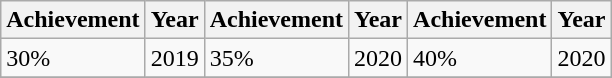<table class=wikitable>
<tr>
<th>Achievement</th>
<th>Year</th>
<th>Achievement</th>
<th>Year</th>
<th>Achievement</th>
<th>Year</th>
</tr>
<tr>
<td>30%</td>
<td>2019</td>
<td>35%</td>
<td>2020</td>
<td>40%</td>
<td>2020</td>
</tr>
<tr>
</tr>
</table>
